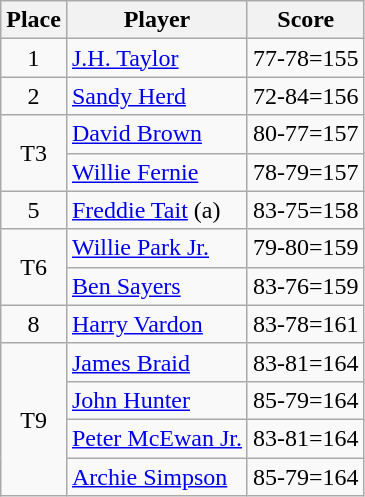<table class="wikitable">
<tr>
<th>Place</th>
<th>Player</th>
<th>Score</th>
</tr>
<tr>
<td align=center>1</td>
<td> <a href='#'>J.H. Taylor</a></td>
<td>77-78=155</td>
</tr>
<tr>
<td align=center>2</td>
<td> <a href='#'>Sandy Herd</a></td>
<td>72-84=156</td>
</tr>
<tr>
<td rowspan=2 align=center>T3</td>
<td> <a href='#'>David Brown</a></td>
<td>80-77=157</td>
</tr>
<tr>
<td> <a href='#'>Willie Fernie</a></td>
<td>78-79=157</td>
</tr>
<tr>
<td align=center>5</td>
<td> <a href='#'>Freddie Tait</a> (a)</td>
<td>83-75=158</td>
</tr>
<tr>
<td rowspan=2 align=center>T6</td>
<td> <a href='#'>Willie Park Jr.</a></td>
<td>79-80=159</td>
</tr>
<tr>
<td> <a href='#'>Ben Sayers</a></td>
<td>83-76=159</td>
</tr>
<tr>
<td align=center>8</td>
<td> <a href='#'>Harry Vardon</a></td>
<td>83-78=161</td>
</tr>
<tr>
<td rowspan=4 align=center>T9</td>
<td> <a href='#'>James Braid</a></td>
<td>83-81=164</td>
</tr>
<tr>
<td> <a href='#'>John Hunter</a></td>
<td>85-79=164</td>
</tr>
<tr>
<td> <a href='#'>Peter McEwan Jr.</a></td>
<td>83-81=164</td>
</tr>
<tr>
<td> <a href='#'>Archie Simpson</a></td>
<td>85-79=164</td>
</tr>
</table>
